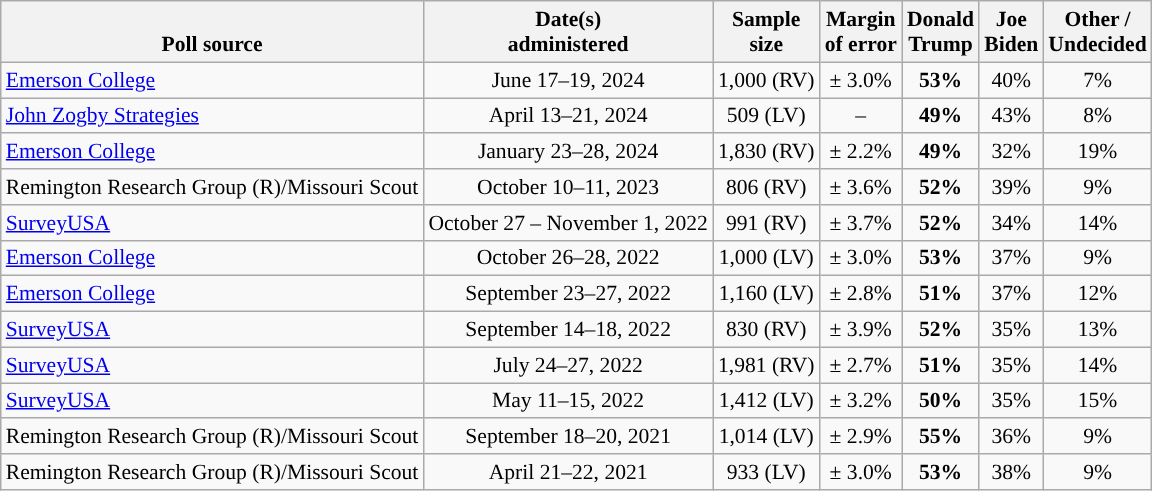<table class="wikitable sortable mw-datatable" style="font-size:90%;text-align:center;line-height:17px">
<tr valign=bottom>
<th>Poll source</th>
<th>Date(s)<br>administered</th>
<th>Sample<br>size</th>
<th>Margin<br>of error</th>
<th class="unsortable">Donald<br>Trump<br></th>
<th class="unsortable">Joe<br>Biden<br></th>
<th class="unsortable">Other /<br>Undecided</th>
</tr>
<tr>
<td style="text-align:left;"><a href='#'>Emerson College</a></td>
<td data-sort-value="2024-06-21">June 17–19, 2024</td>
<td>1,000 (RV)</td>
<td>± 3.0%</td>
<td style="background-color:"><strong>53%</strong></td>
<td>40%</td>
<td>7%</td>
</tr>
<tr>
<td style="text-align:left;"><a href='#'>John Zogby Strategies</a></td>
<td data-sort-value="2024-05-01">April 13–21, 2024</td>
<td>509 (LV)</td>
<td>–</td>
<td style="background-color:"><strong>49%</strong></td>
<td>43%</td>
<td>8%</td>
</tr>
<tr>
<td style="text-align:left;"><a href='#'>Emerson College</a></td>
<td data-sort-value="2024-02-02">January 23–28, 2024</td>
<td>1,830 (RV)</td>
<td>± 2.2%</td>
<td style="background-color:"><strong>49%</strong></td>
<td>32%</td>
<td>19%</td>
</tr>
<tr>
<td style="text-align:left;">Remington Research Group (R)/Missouri Scout</td>
<td data-sort-value="2023-10-12">October 10–11, 2023</td>
<td>806 (RV)</td>
<td>± 3.6%</td>
<td style="background-color:"><strong>52%</strong></td>
<td>39%</td>
<td>9%</td>
</tr>
<tr>
<td style="text-align:left;"><a href='#'>SurveyUSA</a></td>
<td data-sort-value="2022-11-01">October 27 – November 1, 2022</td>
<td>991 (RV)</td>
<td>± 3.7%</td>
<td style="background-color:"><strong>52%</strong></td>
<td>34%</td>
<td>14%</td>
</tr>
<tr>
<td style="text-align:left;"><a href='#'>Emerson College</a></td>
<td data-sort-value="2022-10-28">October 26–28, 2022</td>
<td>1,000 (LV)</td>
<td>± 3.0%</td>
<td style="background-color:"><strong>53%</strong></td>
<td>37%</td>
<td>9%</td>
</tr>
<tr>
<td style="text-align:left;"><a href='#'>Emerson College</a></td>
<td data-sort-value="2022-09-27">September 23–27, 2022</td>
<td>1,160 (LV)</td>
<td>± 2.8%</td>
<td style="background-color:"><strong>51%</strong></td>
<td>37%</td>
<td>12%</td>
</tr>
<tr>
<td style="text-align:left;"><a href='#'>SurveyUSA</a></td>
<td data-sort-value="2022-09-18">September 14–18, 2022</td>
<td>830 (RV)</td>
<td>± 3.9%</td>
<td style="background-color:"><strong>52%</strong></td>
<td>35%</td>
<td>13%</td>
</tr>
<tr>
<td style="text-align:left;"><a href='#'>SurveyUSA</a></td>
<td data-sort-value="2022-07-27">July 24–27, 2022</td>
<td>1,981 (RV)</td>
<td>± 2.7%</td>
<td style="background-color:"><strong>51%</strong></td>
<td>35%</td>
<td>14%</td>
</tr>
<tr>
<td style="text-align:left;"><a href='#'>SurveyUSA</a></td>
<td data-sort-value="2022-05-15">May 11–15, 2022</td>
<td>1,412 (LV)</td>
<td>± 3.2%</td>
<td style="background-color:"><strong>50%</strong></td>
<td>35%</td>
<td>15%</td>
</tr>
<tr>
<td style="text-align:left;">Remington Research Group (R)/Missouri Scout</td>
<td data-sort-value="2021-09-20">September 18–20, 2021</td>
<td>1,014 (LV)</td>
<td>± 2.9%</td>
<td style="background-color:"><strong>55%</strong></td>
<td>36%</td>
<td>9%</td>
</tr>
<tr>
<td style="text-align:left;">Remington Research Group (R)/Missouri Scout</td>
<td data-sort-value="2021-04-22">April 21–22, 2021</td>
<td>933 (LV)</td>
<td>± 3.0%</td>
<td style="background-color:"><strong>53%</strong></td>
<td>38%</td>
<td>9%</td>
</tr>
</table>
